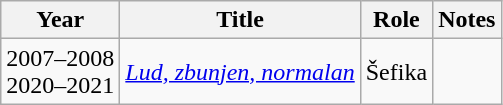<table class="wikitable sortable">
<tr>
<th>Year</th>
<th>Title</th>
<th>Role</th>
<th class="unsortable">Notes</th>
</tr>
<tr>
<td>2007–2008 <br> 2020–2021</td>
<td><em><a href='#'>Lud, zbunjen, normalan</a></em></td>
<td>Šefika</td>
<td></td>
</tr>
</table>
